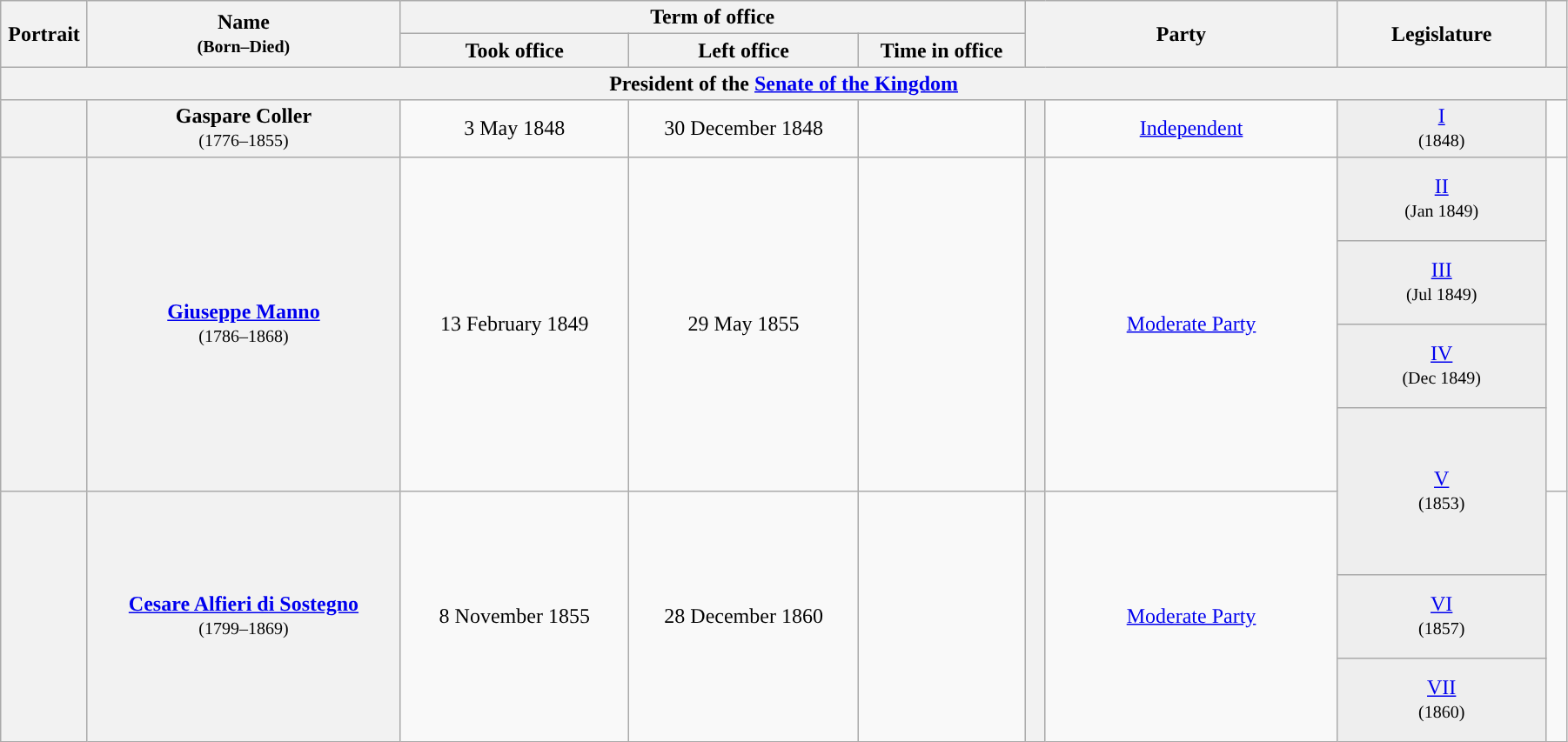<table class="wikitable" style="text-align:center; style="width=95%">
<tr>
<th width=1% rowspan=2>Portrait</th>
<th width=15% rowspan=2>Name<br><small>(Born–Died)</small></th>
<th width=30% colspan=3>Term of office</th>
<th width=15% rowspan=2 colspan=2>Party</th>
<th width=10% rowspan=2>Legislature</th>
<th width=1% rowspan=2></th>
</tr>
<tr style="text-align:center;">
<th width=11%>Took office</th>
<th width=11%>Left office</th>
<th width=8%>Time in office</th>
</tr>
<tr>
<th colspan=9>President of the <a href='#'>Senate of the Kingdom</a></th>
</tr>
<tr>
<th></th>
<th scope="row" style="font-weight:normal"><strong>Gaspare Coller</strong><br><small>(1776–1855)</small></th>
<td>3 May 1848</td>
<td>30 December 1848</td>
<td></td>
<th style="background:"></th>
<td><a href='#'>Independent</a></td>
<td bgcolor="#EEEEEE"><a href='#'>I</a><br><small>(1848)</small></td>
<td></td>
</tr>
<tr style="height:4em;">
<th rowspan=4></th>
<th scope="row" style="font-weight:normal" rowspan=4><strong><a href='#'>Giuseppe Manno</a></strong><br><small>(1786–1868)</small></th>
<td rowspan=4>13 February 1849</td>
<td rowspan=4>29 May 1855</td>
<td rowspan=4></td>
<th rowspan=4 style="background:"></th>
<td rowspan=4><a href='#'>Moderate Party</a></td>
<td bgcolor="#EEEEEE"><a href='#'>II</a><br><small>(Jan 1849)</small></td>
<td rowspan=4></td>
</tr>
<tr style="height:4em;">
<td bgcolor="#EEEEEE"><a href='#'>III</a><br><small>(Jul 1849)</small></td>
</tr>
<tr style="height:4em;">
<td bgcolor="#EEEEEE"><a href='#'>IV</a><br><small>(Dec 1849)</small></td>
</tr>
<tr style="height:4em;">
<td rowspan=2 bgcolor="#EEEEEE"><a href='#'>V</a><br><small>(1853)</small></td>
</tr>
<tr style="height:4em;">
<th rowspan=3></th>
<th scope="row" style="font-weight:normal" rowspan=3><strong><a href='#'>Cesare Alfieri di Sostegno</a></strong><br><small>(1799–1869)</small></th>
<td rowspan=3>8 November 1855</td>
<td rowspan=3>28 December 1860</td>
<td rowspan=3></td>
<th rowspan=3 style="background:"></th>
<td rowspan=3><a href='#'>Moderate Party</a></td>
<td rowspan=3></td>
</tr>
<tr style="height:4em;">
<td bgcolor="#EEEEEE"><a href='#'>VI</a><br><small>(1857)</small></td>
</tr>
<tr style="height:4em;">
<td bgcolor="#EEEEEE"><a href='#'>VII</a><br><small>(1860)</small></td>
</tr>
</table>
